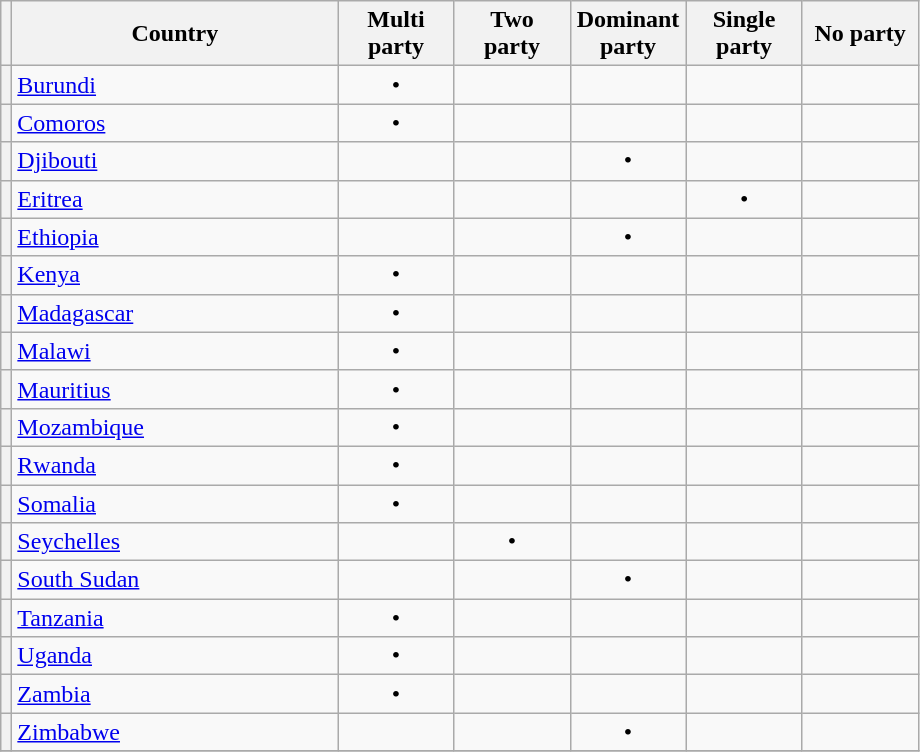<table class="wikitable" style="text-align:center">
<tr>
<th></th>
<th width="210">Country</th>
<th width="70">Multi party</th>
<th width="70">Two party</th>
<th width="70">Dominant party</th>
<th width="70">Single party</th>
<th width="70">No party</th>
</tr>
<tr>
<th></th>
<td style="text-align:left"><a href='#'>Burundi</a></td>
<td>•</td>
<td></td>
<td></td>
<td></td>
<td></td>
</tr>
<tr>
<th></th>
<td style="text-align:left"><a href='#'>Comoros</a></td>
<td>•</td>
<td></td>
<td></td>
<td></td>
<td></td>
</tr>
<tr>
<th></th>
<td style="text-align:left"><a href='#'>Djibouti</a></td>
<td></td>
<td></td>
<td>•</td>
<td></td>
<td></td>
</tr>
<tr>
<th></th>
<td style="text-align:left"><a href='#'>Eritrea</a></td>
<td></td>
<td></td>
<td></td>
<td>•</td>
<td></td>
</tr>
<tr>
<th></th>
<td style="text-align:left"><a href='#'>Ethiopia</a></td>
<td></td>
<td></td>
<td>•</td>
<td></td>
<td></td>
</tr>
<tr>
<th></th>
<td style="text-align:left"><a href='#'>Kenya</a></td>
<td>•</td>
<td></td>
<td></td>
<td></td>
<td></td>
</tr>
<tr>
<th></th>
<td style="text-align:left"><a href='#'>Madagascar</a></td>
<td>•</td>
<td></td>
<td></td>
<td></td>
<td></td>
</tr>
<tr>
<th></th>
<td style="text-align:left"><a href='#'>Malawi</a></td>
<td>•</td>
<td></td>
<td></td>
<td></td>
<td></td>
</tr>
<tr>
<th></th>
<td style="text-align:left"><a href='#'>Mauritius</a></td>
<td>•</td>
<td></td>
<td></td>
<td></td>
<td></td>
</tr>
<tr>
<th></th>
<td style="text-align:left"><a href='#'>Mozambique</a></td>
<td>•</td>
<td></td>
<td></td>
<td></td>
<td></td>
</tr>
<tr>
<th></th>
<td style="text-align:left"><a href='#'>Rwanda</a></td>
<td>•</td>
<td></td>
<td></td>
<td></td>
<td></td>
</tr>
<tr>
<th></th>
<td style="text-align:left"><a href='#'>Somalia</a></td>
<td>•</td>
<td></td>
<td></td>
<td></td>
<td></td>
</tr>
<tr>
<th></th>
<td style="text-align:left"><a href='#'>Seychelles</a></td>
<td></td>
<td>•</td>
<td></td>
<td></td>
<td></td>
</tr>
<tr>
<th></th>
<td style="text-align:left"><a href='#'>South Sudan</a></td>
<td></td>
<td></td>
<td>•</td>
<td></td>
<td></td>
</tr>
<tr>
<th></th>
<td style="text-align:left"><a href='#'>Tanzania</a></td>
<td>•</td>
<td></td>
<td></td>
<td></td>
<td></td>
</tr>
<tr>
<th></th>
<td style="text-align:left"><a href='#'>Uganda</a></td>
<td>•</td>
<td></td>
<td></td>
<td></td>
<td></td>
</tr>
<tr>
<th></th>
<td style="text-align:left"><a href='#'>Zambia</a></td>
<td>•</td>
<td></td>
<td></td>
<td></td>
<td></td>
</tr>
<tr>
<th></th>
<td style="text-align:left"><a href='#'>Zimbabwe</a></td>
<td></td>
<td></td>
<td>•</td>
<td></td>
<td></td>
</tr>
<tr>
</tr>
</table>
